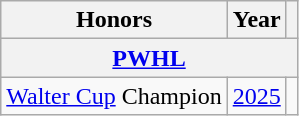<table class="wikitable">
<tr>
<th>Honors</th>
<th>Year</th>
<th></th>
</tr>
<tr>
<th colspan="3"><a href='#'>PWHL</a></th>
</tr>
<tr>
<td><a href='#'>Walter Cup</a> Champion</td>
<td><a href='#'>2025</a></td>
<td></td>
</tr>
</table>
